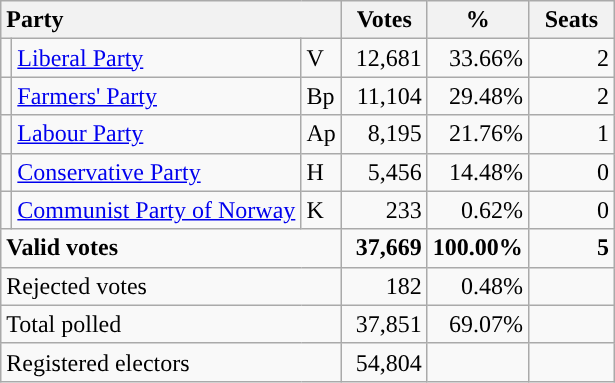<table class="wikitable" border="1" style="text-align:right;">
<tr>
<th style="text-align:left;" colspan=3>Party</th>
<th align=center width="50">Votes</th>
<th align=center width="50">%</th>
<th align=center width="50">Seats</th>
</tr>
<tr>
<td style="color:inherit;background:"></td>
<td align=left><a href='#'>Liberal Party</a></td>
<td align=left>V</td>
<td>12,681</td>
<td>33.66%</td>
<td>2</td>
</tr>
<tr>
<td style="color:inherit;background:"></td>
<td align=left><a href='#'>Farmers' Party</a></td>
<td align=left>Bp</td>
<td>11,104</td>
<td>29.48%</td>
<td>2</td>
</tr>
<tr>
<td style="color:inherit;background:"></td>
<td align=left><a href='#'>Labour Party</a></td>
<td align=left>Ap</td>
<td>8,195</td>
<td>21.76%</td>
<td>1</td>
</tr>
<tr>
<td style="color:inherit;background:"></td>
<td align=left><a href='#'>Conservative Party</a></td>
<td align=left>H</td>
<td>5,456</td>
<td>14.48%</td>
<td>0</td>
</tr>
<tr>
<td style="color:inherit;background:"></td>
<td align=left><a href='#'>Communist Party of Norway</a></td>
<td align=left>K</td>
<td>233</td>
<td>0.62%</td>
<td>0</td>
</tr>
<tr style="font-weight:bold">
<td align=left colspan=3>Valid votes</td>
<td>37,669</td>
<td>100.00%</td>
<td>5</td>
</tr>
<tr>
<td align=left colspan=3>Rejected votes</td>
<td>182</td>
<td>0.48%</td>
<td></td>
</tr>
<tr>
<td align=left colspan=3>Total polled</td>
<td>37,851</td>
<td>69.07%</td>
<td></td>
</tr>
<tr>
<td align=left colspan=3>Registered electors</td>
<td>54,804</td>
<td></td>
<td></td>
</tr>
</table>
